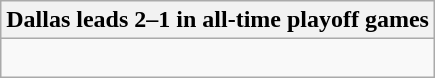<table class="wikitable collapsible collapsed">
<tr>
<th>Dallas leads 2–1 in all-time playoff games</th>
</tr>
<tr>
<td><br>

</td>
</tr>
</table>
